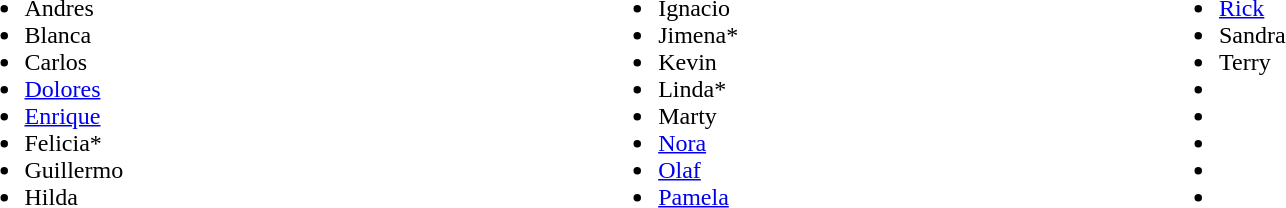<table width="90%">
<tr>
<td><br><ul><li>Andres</li><li>Blanca</li><li>Carlos</li><li><a href='#'>Dolores</a></li><li><a href='#'>Enrique</a></li><li>Felicia*</li><li>Guillermo</li><li>Hilda</li></ul></td>
<td><br><ul><li>Ignacio</li><li>Jimena*</li><li>Kevin</li><li>Linda*</li><li>Marty</li><li><a href='#'>Nora</a></li><li><a href='#'>Olaf</a></li><li><a href='#'>Pamela</a></li></ul></td>
<td><br><ul><li><a href='#'>Rick</a></li><li>Sandra</li><li>Terry</li><li></li><li></li><li></li><li></li><li></li></ul></td>
</tr>
</table>
